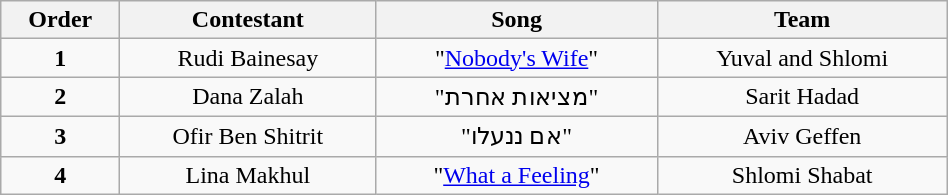<table class="wikitable" style="text-align: center; width:50%;">
<tr>
<th>Order</th>
<th>Contestant</th>
<th>Song</th>
<th>Team</th>
</tr>
<tr>
<td align="center"><strong>1</strong></td>
<td>Rudi Bainesay</td>
<td>"<a href='#'>Nobody's Wife</a>"</td>
<td align="center">Yuval and Shlomi</td>
</tr>
<tr>
<td align="center"><strong>2</strong></td>
<td>Dana Zalah</td>
<td>"מציאות אחרת"</td>
<td align="center">Sarit Hadad</td>
</tr>
<tr>
<td align="center"><strong>3</strong></td>
<td>Ofir Ben Shitrit</td>
<td>"אם ננעלו"</td>
<td align="center">Aviv Geffen</td>
</tr>
<tr>
<td align="center"><strong>4</strong></td>
<td>Lina Makhul</td>
<td>"<a href='#'>What a Feeling</a>"</td>
<td align="center">Shlomi Shabat</td>
</tr>
</table>
